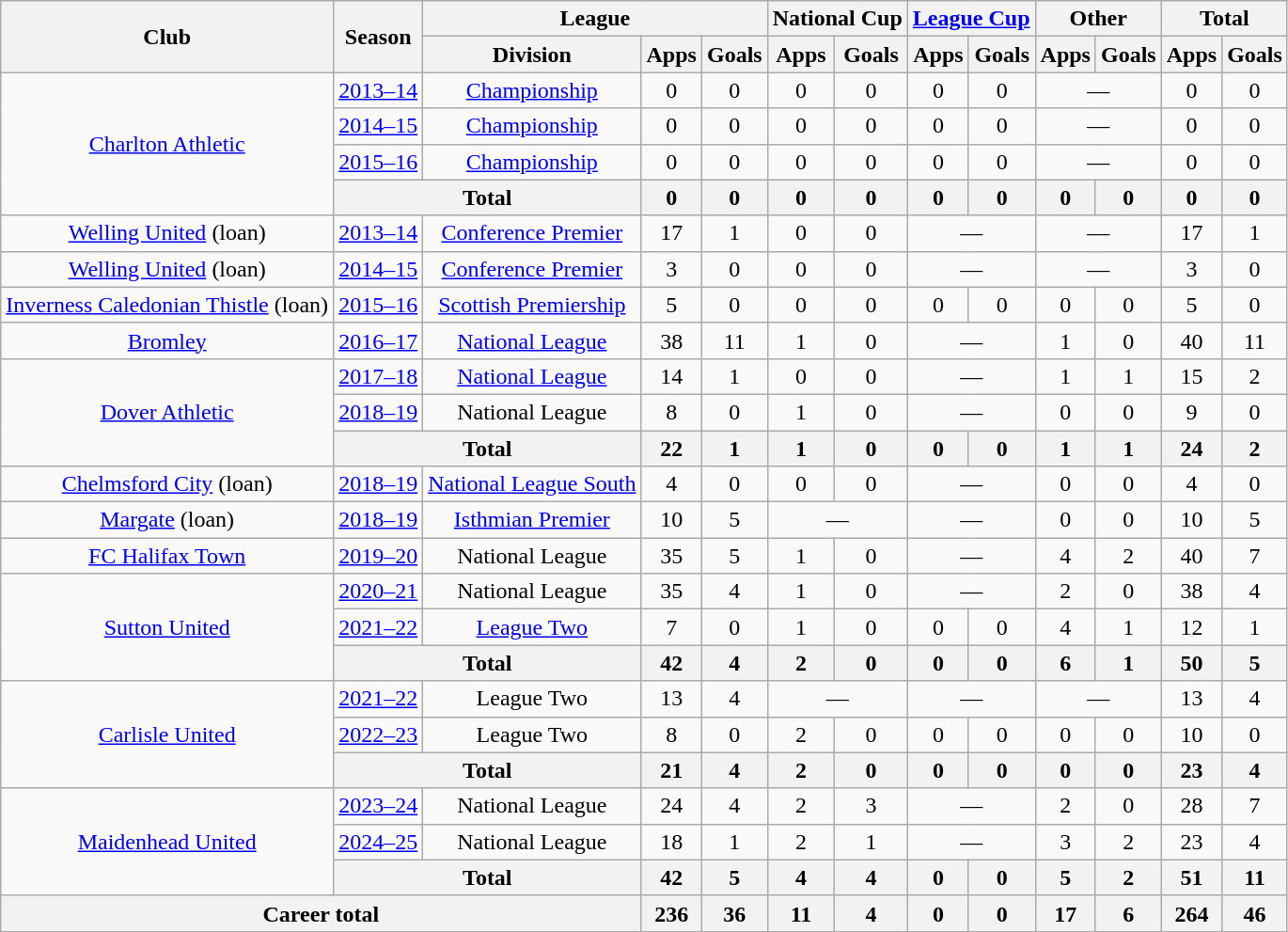<table class="wikitable" style="text-align:center">
<tr>
<th rowspan=2>Club</th>
<th rowspan=2>Season</th>
<th colspan=3>League</th>
<th colspan=2>National Cup</th>
<th colspan=2><a href='#'>League Cup</a></th>
<th colspan=2>Other</th>
<th colspan=2>Total</th>
</tr>
<tr>
<th>Division</th>
<th>Apps</th>
<th>Goals</th>
<th>Apps</th>
<th>Goals</th>
<th>Apps</th>
<th>Goals</th>
<th>Apps</th>
<th>Goals</th>
<th>Apps</th>
<th>Goals</th>
</tr>
<tr>
<td rowspan="4"><a href='#'>Charlton Athletic</a></td>
<td><a href='#'>2013–14</a></td>
<td><a href='#'>Championship</a></td>
<td>0</td>
<td>0</td>
<td>0</td>
<td>0</td>
<td>0</td>
<td>0</td>
<td colspan="2">—</td>
<td>0</td>
<td>0</td>
</tr>
<tr>
<td><a href='#'>2014–15</a></td>
<td><a href='#'>Championship</a></td>
<td>0</td>
<td>0</td>
<td>0</td>
<td>0</td>
<td>0</td>
<td>0</td>
<td colspan="2">—</td>
<td>0</td>
<td>0</td>
</tr>
<tr>
<td><a href='#'>2015–16</a></td>
<td><a href='#'>Championship</a></td>
<td>0</td>
<td>0</td>
<td>0</td>
<td>0</td>
<td>0</td>
<td>0</td>
<td colspan="2">—</td>
<td>0</td>
<td>0</td>
</tr>
<tr>
<th colspan="2">Total</th>
<th>0</th>
<th>0</th>
<th>0</th>
<th>0</th>
<th>0</th>
<th>0</th>
<th>0</th>
<th>0</th>
<th>0</th>
<th>0</th>
</tr>
<tr>
<td><a href='#'>Welling United</a> (loan)</td>
<td><a href='#'>2013–14</a></td>
<td><a href='#'>Conference Premier</a></td>
<td>17</td>
<td>1</td>
<td>0</td>
<td>0</td>
<td colspan="2">—</td>
<td colspan="2">—</td>
<td>17</td>
<td>1</td>
</tr>
<tr>
<td><a href='#'>Welling United</a> (loan)</td>
<td><a href='#'>2014–15</a></td>
<td><a href='#'>Conference Premier</a></td>
<td>3</td>
<td>0</td>
<td>0</td>
<td>0</td>
<td colspan="2">—</td>
<td colspan="2">—</td>
<td>3</td>
<td>0</td>
</tr>
<tr>
<td><a href='#'>Inverness Caledonian Thistle</a> (loan)</td>
<td><a href='#'>2015–16</a></td>
<td><a href='#'>Scottish Premiership</a></td>
<td>5</td>
<td>0</td>
<td>0</td>
<td>0</td>
<td>0</td>
<td>0</td>
<td>0</td>
<td>0</td>
<td>5</td>
<td>0</td>
</tr>
<tr>
<td><a href='#'>Bromley</a></td>
<td><a href='#'>2016–17</a></td>
<td><a href='#'>National League</a></td>
<td>38</td>
<td>11</td>
<td>1</td>
<td>0</td>
<td colspan="2">—</td>
<td>1</td>
<td>0</td>
<td>40</td>
<td>11</td>
</tr>
<tr>
<td rowspan="3"><a href='#'>Dover Athletic</a></td>
<td><a href='#'>2017–18</a></td>
<td><a href='#'>National League</a></td>
<td>14</td>
<td>1</td>
<td>0</td>
<td>0</td>
<td colspan="2">—</td>
<td>1</td>
<td>1</td>
<td>15</td>
<td>2</td>
</tr>
<tr>
<td><a href='#'>2018–19</a></td>
<td>National League</td>
<td>8</td>
<td>0</td>
<td>1</td>
<td>0</td>
<td colspan="2">—</td>
<td>0</td>
<td>0</td>
<td>9</td>
<td>0</td>
</tr>
<tr>
<th colspan="2">Total</th>
<th>22</th>
<th>1</th>
<th>1</th>
<th>0</th>
<th>0</th>
<th>0</th>
<th>1</th>
<th>1</th>
<th>24</th>
<th>2</th>
</tr>
<tr>
<td><a href='#'>Chelmsford City</a> (loan)</td>
<td><a href='#'>2018–19</a></td>
<td><a href='#'>National League South</a></td>
<td>4</td>
<td>0</td>
<td>0</td>
<td>0</td>
<td colspan="2">—</td>
<td>0</td>
<td>0</td>
<td>4</td>
<td>0</td>
</tr>
<tr>
<td><a href='#'>Margate</a> (loan)</td>
<td><a href='#'>2018–19</a></td>
<td><a href='#'>Isthmian Premier</a></td>
<td>10</td>
<td>5</td>
<td colspan="2">—</td>
<td colspan="2">—</td>
<td>0</td>
<td>0</td>
<td>10</td>
<td>5</td>
</tr>
<tr>
<td><a href='#'>FC Halifax Town</a></td>
<td><a href='#'>2019–20</a></td>
<td>National League</td>
<td>35</td>
<td>5</td>
<td>1</td>
<td>0</td>
<td colspan="2">—</td>
<td>4</td>
<td>2</td>
<td>40</td>
<td>7</td>
</tr>
<tr>
<td rowspan="3"><a href='#'>Sutton United</a></td>
<td><a href='#'>2020–21</a></td>
<td>National League</td>
<td>35</td>
<td>4</td>
<td>1</td>
<td>0</td>
<td colspan="2">—</td>
<td>2</td>
<td>0</td>
<td>38</td>
<td>4</td>
</tr>
<tr>
<td><a href='#'>2021–22</a></td>
<td><a href='#'>League Two</a></td>
<td>7</td>
<td>0</td>
<td>1</td>
<td>0</td>
<td>0</td>
<td>0</td>
<td>4</td>
<td>1</td>
<td>12</td>
<td>1</td>
</tr>
<tr>
<th colspan="2">Total</th>
<th>42</th>
<th>4</th>
<th>2</th>
<th>0</th>
<th>0</th>
<th>0</th>
<th>6</th>
<th>1</th>
<th>50</th>
<th>5</th>
</tr>
<tr>
<td rowspan="3"><a href='#'>Carlisle United</a></td>
<td><a href='#'>2021–22</a></td>
<td>League Two</td>
<td>13</td>
<td>4</td>
<td colspan="2">—</td>
<td colspan="2">—</td>
<td colspan="2">—</td>
<td>13</td>
<td>4</td>
</tr>
<tr>
<td><a href='#'>2022–23</a></td>
<td>League Two</td>
<td>8</td>
<td>0</td>
<td>2</td>
<td>0</td>
<td>0</td>
<td>0</td>
<td>0</td>
<td>0</td>
<td>10</td>
<td>0</td>
</tr>
<tr>
<th colspan="2">Total</th>
<th>21</th>
<th>4</th>
<th>2</th>
<th>0</th>
<th>0</th>
<th>0</th>
<th>0</th>
<th>0</th>
<th>23</th>
<th>4</th>
</tr>
<tr>
<td rowspan="3"><a href='#'>Maidenhead United</a></td>
<td><a href='#'>2023–24</a></td>
<td>National League</td>
<td>24</td>
<td>4</td>
<td>2</td>
<td>3</td>
<td colspan="2">—</td>
<td>2</td>
<td>0</td>
<td>28</td>
<td>7</td>
</tr>
<tr>
<td><a href='#'>2024–25</a></td>
<td>National League</td>
<td>18</td>
<td>1</td>
<td>2</td>
<td>1</td>
<td colspan="2">—</td>
<td>3</td>
<td>2</td>
<td>23</td>
<td>4</td>
</tr>
<tr>
<th colspan="2">Total</th>
<th>42</th>
<th>5</th>
<th>4</th>
<th>4</th>
<th>0</th>
<th>0</th>
<th>5</th>
<th>2</th>
<th>51</th>
<th>11</th>
</tr>
<tr>
<th colspan="3">Career total</th>
<th>236</th>
<th>36</th>
<th>11</th>
<th>4</th>
<th>0</th>
<th>0</th>
<th>17</th>
<th>6</th>
<th>264</th>
<th>46</th>
</tr>
</table>
